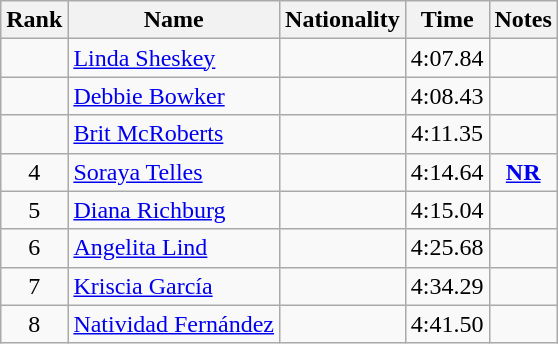<table class="wikitable sortable" style="text-align:center">
<tr>
<th>Rank</th>
<th>Name</th>
<th>Nationality</th>
<th>Time</th>
<th>Notes</th>
</tr>
<tr>
<td></td>
<td align=left><a href='#'>Linda Sheskey</a></td>
<td align=left></td>
<td>4:07.84</td>
<td></td>
</tr>
<tr>
<td></td>
<td align=left><a href='#'>Debbie Bowker</a></td>
<td align=left></td>
<td>4:08.43</td>
<td></td>
</tr>
<tr>
<td></td>
<td align=left><a href='#'>Brit McRoberts</a></td>
<td align=left></td>
<td>4:11.35</td>
<td></td>
</tr>
<tr>
<td>4</td>
<td align=left><a href='#'>Soraya Telles</a></td>
<td align=left></td>
<td>4:14.64</td>
<td><strong><a href='#'>NR</a></strong></td>
</tr>
<tr>
<td>5</td>
<td align=left><a href='#'>Diana Richburg</a></td>
<td align=left></td>
<td>4:15.04</td>
<td></td>
</tr>
<tr>
<td>6</td>
<td align=left><a href='#'>Angelita Lind</a></td>
<td align=left></td>
<td>4:25.68</td>
<td></td>
</tr>
<tr>
<td>7</td>
<td align=left><a href='#'>Kriscia García</a></td>
<td align=left></td>
<td>4:34.29</td>
<td></td>
</tr>
<tr>
<td>8</td>
<td align=left><a href='#'>Natividad Fernández</a></td>
<td align=left></td>
<td>4:41.50</td>
<td></td>
</tr>
</table>
